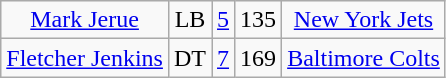<table class=wikitable style="text-align:center">
<tr>
<td><a href='#'>Mark Jerue</a></td>
<td>LB</td>
<td><a href='#'>5</a></td>
<td>135</td>
<td><a href='#'>New York Jets</a></td>
</tr>
<tr>
<td><a href='#'>Fletcher Jenkins</a></td>
<td>DT</td>
<td><a href='#'>7</a></td>
<td>169</td>
<td><a href='#'>Baltimore Colts</a></td>
</tr>
</table>
